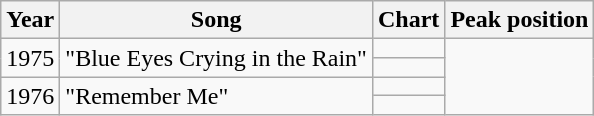<table class="wikitable">
<tr>
<th scope="col">Year</th>
<th scope="col">Song</th>
<th scope="col">Chart</th>
<th scope="col">Peak position</th>
</tr>
<tr>
<td rowspan=2>1975</td>
<td rowspan=2>"Blue Eyes Crying in the Rain"</td>
<td></td>
</tr>
<tr>
<td></td>
</tr>
<tr>
<td rowspan=2>1976</td>
<td rowspan=2>"Remember Me"</td>
<td></td>
</tr>
<tr>
<td></td>
</tr>
</table>
